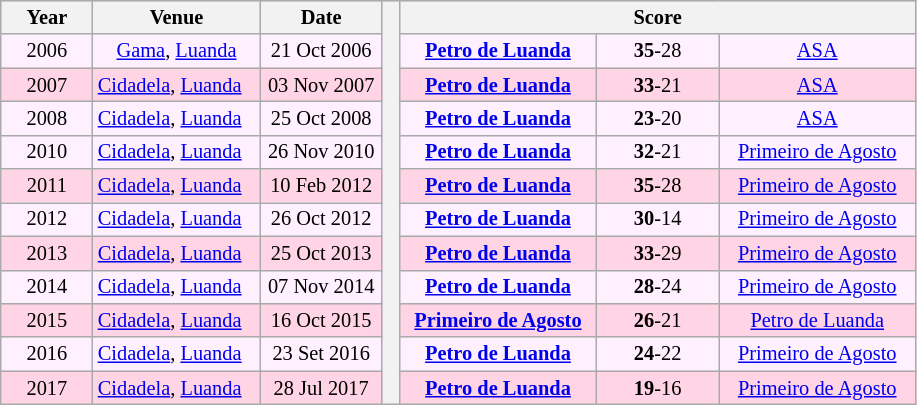<table class="wikitable" style="font-size:85%; text-align: center;">
<tr bgcolor=#c1d8ff>
<th rowspan=1 width=55px>Year</th>
<th rowspan=1 width=105px>Venue</th>
<th rowspan=1 width=75px>Date</th>
<th width=5px rowspan=12 bgcolor=ffffff></th>
<th colspan=3>Score</th>
</tr>
<tr bgcolor=#fff0ff>
<td>2006 </td>
<td><a href='#'>Gama</a>, <a href='#'>Luanda</a></td>
<td>21 Oct 2006</td>
<td><strong><a href='#'>Petro de Luanda</a></strong></td>
<td><strong>35</strong>-28</td>
<td><a href='#'>ASA</a></td>
</tr>
<tr bgcolor=#ffd4e4>
<td>2007 </td>
<td align=left><a href='#'>Cidadela</a>, <a href='#'>Luanda</a></td>
<td>03 Nov 2007</td>
<td width=125px><strong><a href='#'>Petro de Luanda</a></strong></td>
<td width=75px><strong>33</strong>-21</td>
<td width=125px><a href='#'>ASA</a></td>
</tr>
<tr bgcolor=#fff0ff>
<td>2008 </td>
<td align=left><a href='#'>Cidadela</a>, <a href='#'>Luanda</a></td>
<td>25 Oct 2008</td>
<td><strong><a href='#'>Petro de Luanda</a></strong></td>
<td><strong>23</strong>-20</td>
<td><a href='#'>ASA</a></td>
</tr>
<tr bgcolor=#fff0ff>
<td>2010 </td>
<td align=left><a href='#'>Cidadela</a>, <a href='#'>Luanda</a></td>
<td>26 Nov 2010</td>
<td><strong><a href='#'>Petro de Luanda</a></strong></td>
<td><strong>32</strong>-21</td>
<td><a href='#'>Primeiro de Agosto</a></td>
</tr>
<tr bgcolor=#ffd4e4>
<td>2011 </td>
<td align=left><a href='#'>Cidadela</a>, <a href='#'>Luanda</a></td>
<td>10 Feb 2012</td>
<td><strong><a href='#'>Petro de Luanda</a></strong></td>
<td><strong>35</strong>-28</td>
<td><a href='#'>Primeiro de Agosto</a></td>
</tr>
<tr bgcolor=#fff0ff>
<td>2012 </td>
<td align=left><a href='#'>Cidadela</a>, <a href='#'>Luanda</a></td>
<td>26 Oct 2012</td>
<td><strong><a href='#'>Petro de Luanda</a></strong></td>
<td><strong>30</strong>-14</td>
<td><a href='#'>Primeiro de Agosto</a></td>
</tr>
<tr bgcolor=#ffd4e4>
<td>2013 </td>
<td align=left><a href='#'>Cidadela</a>, <a href='#'>Luanda</a></td>
<td>25 Oct 2013</td>
<td><strong><a href='#'>Petro de Luanda</a></strong></td>
<td><strong>33</strong>-29</td>
<td><a href='#'>Primeiro de Agosto</a></td>
</tr>
<tr bgcolor=#fff0ff>
<td>2014 </td>
<td align=left><a href='#'>Cidadela</a>, <a href='#'>Luanda</a></td>
<td>07 Nov 2014</td>
<td><strong><a href='#'>Petro de Luanda</a></strong></td>
<td><strong>28</strong>-24</td>
<td><a href='#'>Primeiro de Agosto</a></td>
</tr>
<tr bgcolor=#ffd4e4>
<td>2015 </td>
<td align=left><a href='#'>Cidadela</a>, <a href='#'>Luanda</a></td>
<td>16 Oct 2015</td>
<td><strong><a href='#'>Primeiro de Agosto</a></strong></td>
<td><strong>26</strong>-21</td>
<td><a href='#'>Petro de Luanda</a></td>
</tr>
<tr bgcolor=#fff0ff>
<td>2016 </td>
<td align=left><a href='#'>Cidadela</a>, <a href='#'>Luanda</a></td>
<td>23 Set 2016</td>
<td><strong><a href='#'>Petro de Luanda</a></strong></td>
<td><strong>24</strong>-22</td>
<td><a href='#'>Primeiro de Agosto</a></td>
</tr>
<tr bgcolor=#ffd4e4>
<td>2017</td>
<td align=left><a href='#'>Cidadela</a>, <a href='#'>Luanda</a></td>
<td>28 Jul 2017</td>
<td><strong><a href='#'>Petro de Luanda</a></strong></td>
<td><strong>19</strong>-16</td>
<td><a href='#'>Primeiro de Agosto</a></td>
</tr>
</table>
